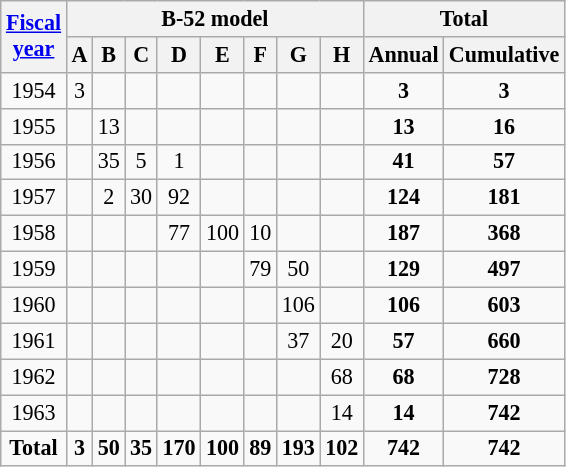<table class="wikitable floatright" style="font-size:92%; text-align:center;">
<tr>
<th rowspan=2><a href='#'>Fiscal <br>year</a></th>
<th colspan=8>B-52 model</th>
<th colspan=2>Total</th>
</tr>
<tr>
<th>A<br></th>
<th>B<br></th>
<th>C<br></th>
<th>D<br></th>
<th>E<br></th>
<th>F<br></th>
<th>G<br></th>
<th>H<br></th>
<th>Annual</th>
<th>Cumulative</th>
</tr>
<tr>
<td>1954</td>
<td>3</td>
<td></td>
<td></td>
<td></td>
<td></td>
<td></td>
<td></td>
<td></td>
<td><strong>3</strong></td>
<td><strong>3</strong></td>
</tr>
<tr>
<td>1955</td>
<td></td>
<td>13</td>
<td></td>
<td></td>
<td></td>
<td></td>
<td></td>
<td></td>
<td><strong>13</strong></td>
<td><strong>16</strong></td>
</tr>
<tr>
<td>1956</td>
<td></td>
<td>35</td>
<td>5</td>
<td>1</td>
<td></td>
<td></td>
<td></td>
<td></td>
<td><strong>41</strong></td>
<td><strong>57</strong></td>
</tr>
<tr>
<td>1957</td>
<td></td>
<td>2</td>
<td>30</td>
<td>92</td>
<td></td>
<td></td>
<td></td>
<td></td>
<td><strong>124</strong></td>
<td><strong>181</strong></td>
</tr>
<tr>
<td>1958</td>
<td></td>
<td></td>
<td></td>
<td>77</td>
<td>100</td>
<td>10</td>
<td></td>
<td></td>
<td><strong>187</strong></td>
<td><strong>368</strong></td>
</tr>
<tr>
<td>1959</td>
<td></td>
<td></td>
<td></td>
<td></td>
<td></td>
<td>79</td>
<td>50</td>
<td></td>
<td><strong>129</strong></td>
<td><strong>497</strong></td>
</tr>
<tr>
<td>1960</td>
<td></td>
<td></td>
<td></td>
<td></td>
<td></td>
<td></td>
<td>106</td>
<td></td>
<td><strong>106</strong></td>
<td><strong>603</strong></td>
</tr>
<tr>
<td>1961</td>
<td></td>
<td></td>
<td></td>
<td></td>
<td></td>
<td></td>
<td>37</td>
<td>20</td>
<td><strong>57</strong></td>
<td><strong>660</strong></td>
</tr>
<tr>
<td>1962</td>
<td></td>
<td></td>
<td></td>
<td></td>
<td></td>
<td></td>
<td></td>
<td>68</td>
<td><strong>68</strong></td>
<td><strong>728</strong></td>
</tr>
<tr>
<td>1963</td>
<td></td>
<td></td>
<td></td>
<td></td>
<td></td>
<td></td>
<td></td>
<td>14</td>
<td><strong>14</strong></td>
<td><strong>742</strong></td>
</tr>
<tr>
<td><strong>Total</strong></td>
<td><strong>3</strong></td>
<td><strong>50</strong></td>
<td><strong>35</strong></td>
<td><strong>170</strong></td>
<td><strong>100</strong></td>
<td><strong>89</strong></td>
<td><strong>193</strong></td>
<td><strong>102</strong></td>
<td><strong>742</strong></td>
<td><strong>742</strong></td>
</tr>
</table>
